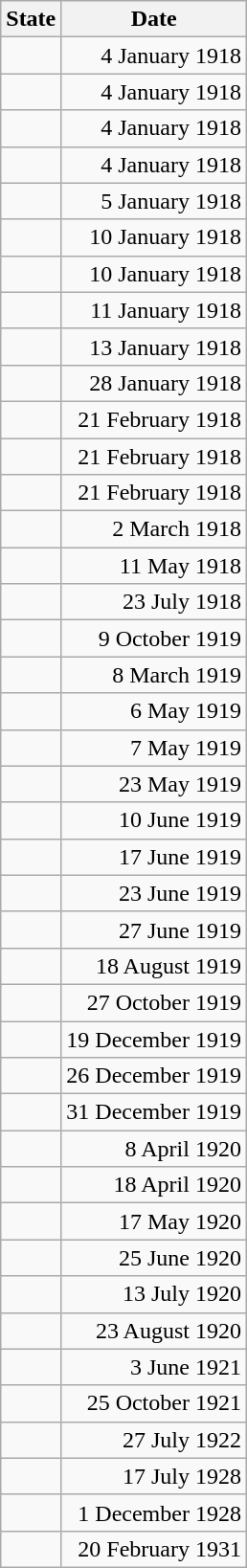<table class="wikitable">
<tr>
<th>State</th>
<th>Date </th>
</tr>
<tr>
<td data-sort-value="Venäjä"></td>
<td align=right data-sort-value="19180104">4 January 1918</td>
</tr>
<tr>
<td></td>
<td align=right data-sort-value="19180104">4 January 1918</td>
</tr>
<tr>
<td></td>
<td align=right data-sort-value="19180104">4 January 1918</td>
</tr>
<tr>
<td></td>
<td align=right data-sort-value="19180104">4 January 1918</td>
</tr>
<tr>
<td></td>
<td align=right data-sort-value="19180105">5 January 1918</td>
</tr>
<tr>
<td></td>
<td align=right data-sort-value="19180110">10 January 1918</td>
</tr>
<tr>
<td></td>
<td align=right data-sort-value="19180110">10 January 1918</td>
</tr>
<tr>
<td></td>
<td align=right data-sort-value="19180111">11 January 1918</td>
</tr>
<tr>
<td></td>
<td align=right data-sort-value="19180113">13 January 1918</td>
</tr>
<tr>
<td></td>
<td align=right data-sort-value="19180128">28 January 1918</td>
</tr>
<tr>
<td></td>
<td align=right data-sort-value="19180221">21 February 1918</td>
</tr>
<tr>
<td></td>
<td align=right data-sort-value="19180221">21 February 1918</td>
</tr>
<tr>
<td></td>
<td align=right data-sort-value="19180227">21 February 1918</td>
</tr>
<tr>
<td></td>
<td align=right>2 March 1918</td>
</tr>
<tr>
<td></td>
<td align=right data-sort-value="19180511">11 May 1918</td>
</tr>
<tr>
<td></td>
<td align=right data-sort-value="19180723">23 July 1918</td>
</tr>
<tr>
<td></td>
<td align=right data-sort-value="19181009">9  October 1919</td>
</tr>
<tr>
<td></td>
<td align=right data-sort-value="19190308">8  March 1919</td>
</tr>
<tr>
<td></td>
<td align=right data-sort-value="19190506">6 May 1919</td>
</tr>
<tr>
<td></td>
<td align=right data-sort-value="19190507">7 May 1919</td>
</tr>
<tr>
<td></td>
<td align=right data-sort-value="19190523">23 May 1919</td>
</tr>
<tr>
<td></td>
<td align=right data-sort-value="19190610">10 June 1919</td>
</tr>
<tr>
<td></td>
<td align=right data-sort-value="19190617">17 June 1919</td>
</tr>
<tr>
<td></td>
<td align=right data-sort-value="19190623">23 June 1919</td>
</tr>
<tr>
<td></td>
<td align=right data-sort-value="19190627">27 June 1919</td>
</tr>
<tr>
<td></td>
<td align=right data-sort-value="19190818">18 August 1919</td>
</tr>
<tr>
<td></td>
<td align=right data-sort-value="19191027">27  October 1919</td>
</tr>
<tr>
<td></td>
<td align=right data-sort-value="19191219">19 December 1919</td>
</tr>
<tr>
<td></td>
<td align=right data-sort-value="19191226">26 December 1919</td>
</tr>
<tr>
<td></td>
<td align=right data-sort-value="19191231">31 December 1919</td>
</tr>
<tr>
<td></td>
<td align=right data-sort-value="19191219">8 April 1920</td>
</tr>
<tr>
<td></td>
<td align=right data-sort-value="19191219">18 April 1920</td>
</tr>
<tr>
<td></td>
<td align=right data-sort-value="19191219">17 May 1920</td>
</tr>
<tr>
<td></td>
<td align=right data-sort-value="19191219">25 June 1920</td>
</tr>
<tr>
<td></td>
<td align=right data-sort-value="19191219">13 July 1920</td>
</tr>
<tr>
<td></td>
<td align=right data-sort-value="19191219">23 August 1920</td>
</tr>
<tr>
<td></td>
<td align=right data-sort-value="19191219">3 June 1921</td>
</tr>
<tr>
<td></td>
<td align=right data-sort-value="19191219">25  October 1921</td>
</tr>
<tr>
<td> </td>
<td align=right data-sort-value="19191219">27 July 1922</td>
</tr>
<tr>
<td></td>
<td align=right data-sort-value="19191219">17 July 1928</td>
</tr>
<tr>
<td></td>
<td align=right data-sort-value="19191219">1 December 1928</td>
</tr>
<tr>
<td></td>
<td align=right data-sort-value="19191219">20 February 1931</td>
</tr>
</table>
